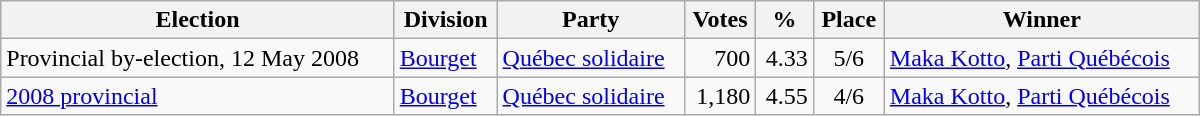<table class="wikitable" width="800">
<tr>
<th align="left">Election</th>
<th align="left">Division</th>
<th align="left">Party</th>
<th align="right">Votes</th>
<th align="right">%</th>
<th align="center">Place</th>
<th align="center">Winner</th>
</tr>
<tr>
<td align="left">Provincial by-election, 12 May 2008</td>
<td align="left"><a href='#'>Bourget</a></td>
<td align="left"><a href='#'>Québec solidaire</a></td>
<td align="right">700</td>
<td align="right">4.33</td>
<td align="center">5/6</td>
<td align="left"><a href='#'>Maka Kotto</a>, <a href='#'>Parti Québécois</a></td>
</tr>
<tr>
<td align="left"><a href='#'>2008 provincial</a></td>
<td align="left"><a href='#'>Bourget</a></td>
<td align="left"><a href='#'>Québec solidaire</a></td>
<td align="right">1,180</td>
<td align="right">4.55</td>
<td align="center">4/6</td>
<td align="left"><a href='#'>Maka Kotto</a>, <a href='#'>Parti Québécois</a></td>
</tr>
</table>
